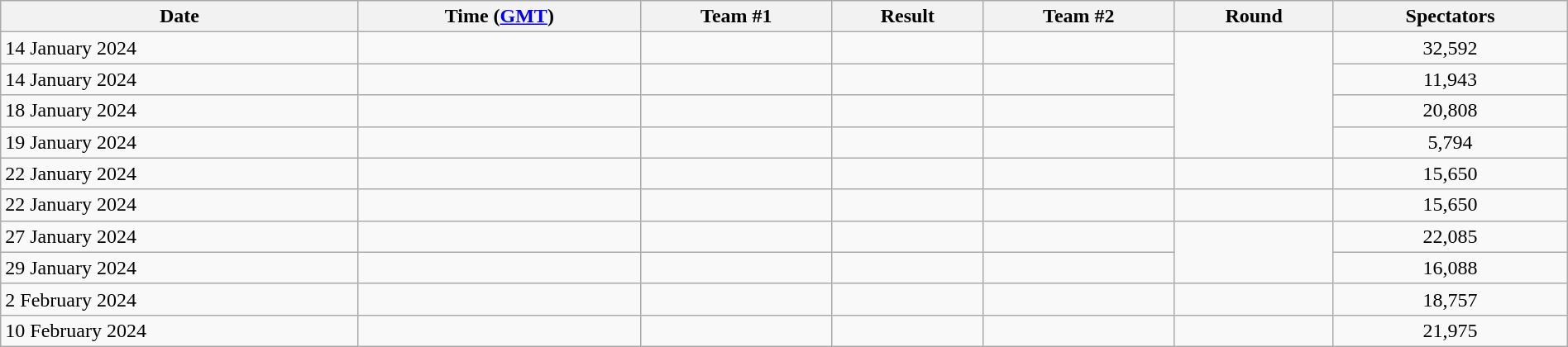<table class="wikitable"  style="text-align:left; width:100%;">
<tr>
<th>Date</th>
<th>Time (<a href='#'>GMT</a>)</th>
<th>Team #1</th>
<th>Result</th>
<th>Team #2</th>
<th>Round</th>
<th>Spectators</th>
</tr>
<tr>
<td>14 January 2024</td>
<td></td>
<td></td>
<td style="text-align:center;"></td>
<td></td>
<td rowspan=4></td>
<td style="text-align:center;">32,592</td>
</tr>
<tr>
<td>14 January 2024</td>
<td></td>
<td></td>
<td style="text-align:center;"></td>
<td></td>
<td style="text-align:center;">11,943</td>
</tr>
<tr>
<td>18 January 2024</td>
<td></td>
<td></td>
<td style="text-align:center;"></td>
<td></td>
<td style="text-align:center;">20,808</td>
</tr>
<tr>
<td>19 January 2024</td>
<td></td>
<td></td>
<td style="text-align:center;"></td>
<td></td>
<td style="text-align:center;">5,794</td>
</tr>
<tr>
<td>22 January 2024</td>
<td></td>
<td></td>
<td style="text-align:center;"></td>
<td></td>
<td></td>
<td style="text-align:center;">15,650</td>
</tr>
<tr>
<td>22 January 2024</td>
<td></td>
<td></td>
<td style="text-align:center;"></td>
<td></td>
<td></td>
<td style="text-align:center;">15,650</td>
</tr>
<tr>
<td>27 January 2024</td>
<td></td>
<td></td>
<td style="text-align:center;"></td>
<td></td>
<td rowspan=2></td>
<td style="text-align:center;">22,085</td>
</tr>
<tr>
<td>29 January 2024</td>
<td></td>
<td></td>
<td style="text-align:center;"></td>
<td></td>
<td style="text-align:center;">16,088</td>
</tr>
<tr>
<td>2 February 2024</td>
<td></td>
<td></td>
<td style="text-align:center;"></td>
<td></td>
<td></td>
<td style="text-align:center;">18,757</td>
</tr>
<tr>
<td>10 February 2024</td>
<td></td>
<td></td>
<td style="text-align:center;"></td>
<td></td>
<td></td>
<td style="text-align:center;">21,975</td>
</tr>
</table>
